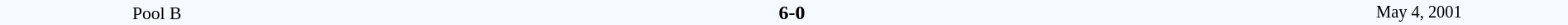<table style="width: 100%; background:#F5FAFF;" cellspacing="0">
<tr>
<td align=center rowspan=3 width=20% style=font-size:90%>Pool B</td>
</tr>
<tr>
<td width=24% align=right></td>
<td align=center width=13%><strong>6-0</strong></td>
<td width=24%></td>
<td style=font-size:85% rowspan=3 align=center>May 4, 2001</td>
</tr>
</table>
